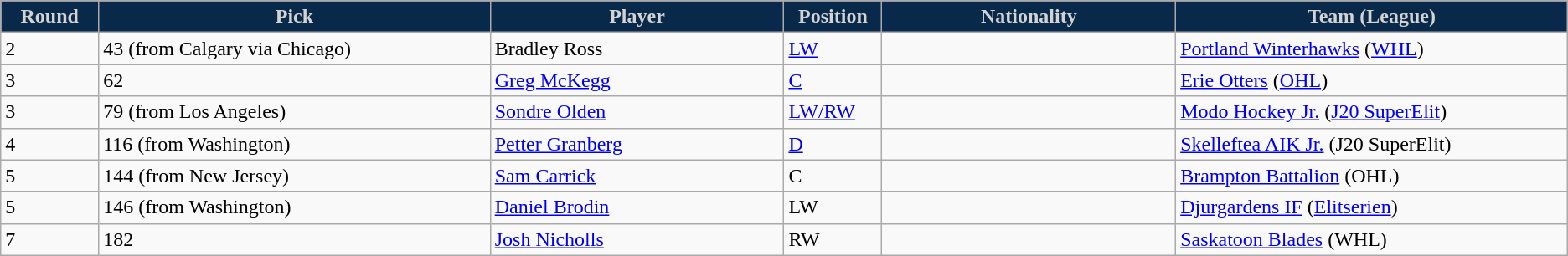<table class="wikitable sortable sortable">
<tr>
<th style="background:#08294a; color:#d3d3d3; width:5%;">Round</th>
<th style="background:#08294a; color:#d3d3d3; width:20%;">Pick</th>
<th style="background:#08294a; color:#d3d3d3; width:15%;">Player</th>
<th style="background:#08294a; color:#d3d3d3; width:5%;">Position</th>
<th style="background:#08294a; color:#d3d3d3; width:15%;">Nationality</th>
<th style="background:#08294a; color:#d3d3d3; width:20%;">Team (League)</th>
</tr>
<tr>
<td>2</td>
<td>43 (from Calgary via Chicago)</td>
<td>Bradley Ross</td>
<td><a href='#'>LW</a></td>
<td></td>
<td><a href='#'>Portland Winterhawks</a> (<a href='#'>WHL</a>)</td>
</tr>
<tr>
<td>3</td>
<td>62</td>
<td><a href='#'>Greg McKegg</a></td>
<td><a href='#'>C</a></td>
<td></td>
<td><a href='#'>Erie Otters</a> (<a href='#'>OHL</a>)</td>
</tr>
<tr>
<td>3</td>
<td>79 (from Los Angeles)</td>
<td><a href='#'>Sondre Olden</a></td>
<td><a href='#'>LW/RW</a></td>
<td></td>
<td><a href='#'>Modo Hockey Jr.</a> (<a href='#'>J20 SuperElit</a>)</td>
</tr>
<tr>
<td>4</td>
<td>116 (from Washington)</td>
<td><a href='#'>Petter Granberg</a></td>
<td><a href='#'>D</a></td>
<td></td>
<td><a href='#'>Skelleftea AIK Jr.</a> (J20 SuperElit)</td>
</tr>
<tr>
<td>5</td>
<td>144 (from New Jersey)</td>
<td><a href='#'>Sam Carrick</a></td>
<td>C</td>
<td></td>
<td><a href='#'>Brampton Battalion</a> (OHL)</td>
</tr>
<tr>
<td>5</td>
<td>146 (from Washington)</td>
<td><a href='#'>Daniel Brodin</a></td>
<td>LW</td>
<td></td>
<td><a href='#'>Djurgardens IF</a> (<a href='#'>Elitserien</a>)</td>
</tr>
<tr>
<td>7</td>
<td>182</td>
<td><a href='#'>Josh Nicholls</a></td>
<td>RW</td>
<td></td>
<td><a href='#'>Saskatoon Blades</a> (WHL)</td>
</tr>
</table>
